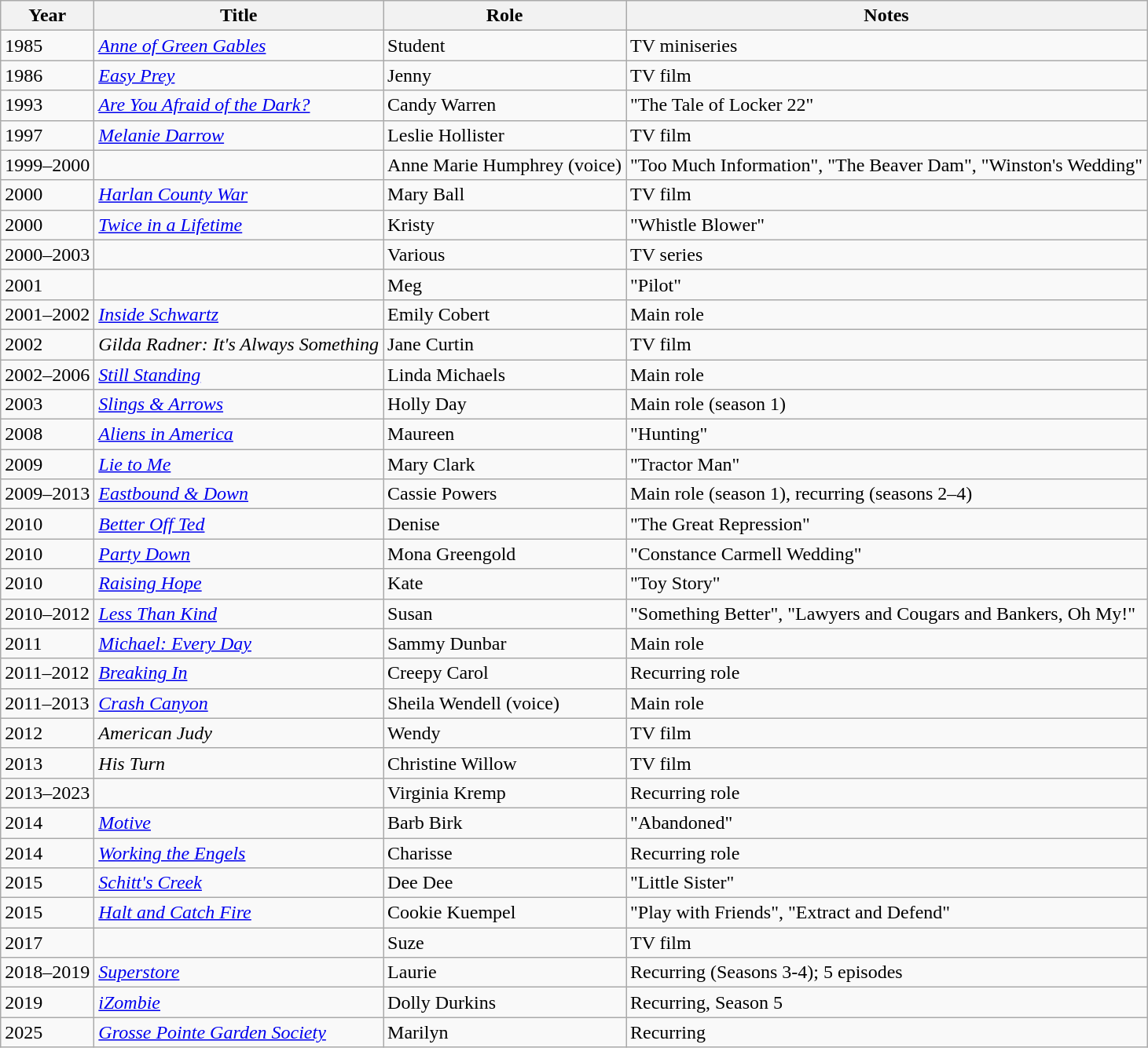<table class="wikitable sortable">
<tr>
<th>Year</th>
<th>Title</th>
<th>Role</th>
<th class="unsortable">Notes</th>
</tr>
<tr>
<td>1985</td>
<td><em><a href='#'>Anne of Green Gables</a></em></td>
<td>Student</td>
<td>TV miniseries</td>
</tr>
<tr>
<td>1986</td>
<td><em><a href='#'>Easy Prey</a></em></td>
<td>Jenny</td>
<td>TV film</td>
</tr>
<tr>
<td>1993</td>
<td><em><a href='#'>Are You Afraid of the Dark?</a></em></td>
<td>Candy Warren</td>
<td>"The Tale of Locker 22"</td>
</tr>
<tr>
<td>1997</td>
<td><em><a href='#'>Melanie Darrow</a></em></td>
<td>Leslie Hollister</td>
<td>TV film</td>
</tr>
<tr>
<td>1999–2000</td>
<td><em></em></td>
<td>Anne Marie Humphrey (voice)</td>
<td>"Too Much Information", "The Beaver Dam", "Winston's Wedding"</td>
</tr>
<tr>
<td>2000</td>
<td><em><a href='#'>Harlan County War</a></em></td>
<td>Mary Ball</td>
<td>TV film</td>
</tr>
<tr>
<td>2000</td>
<td><em><a href='#'>Twice in a Lifetime</a></em></td>
<td>Kristy</td>
<td>"Whistle Blower"</td>
</tr>
<tr>
<td>2000–2003</td>
<td><em></em></td>
<td>Various</td>
<td>TV series</td>
</tr>
<tr>
<td>2001</td>
<td><em></em></td>
<td>Meg</td>
<td>"Pilot"</td>
</tr>
<tr>
<td>2001–2002</td>
<td><em><a href='#'>Inside Schwartz</a></em></td>
<td>Emily Cobert</td>
<td>Main role</td>
</tr>
<tr>
<td>2002</td>
<td><em>Gilda Radner: It's Always Something</em></td>
<td>Jane Curtin</td>
<td>TV film</td>
</tr>
<tr>
<td>2002–2006</td>
<td><em><a href='#'>Still Standing</a></em></td>
<td>Linda Michaels</td>
<td>Main role</td>
</tr>
<tr>
<td>2003</td>
<td><em><a href='#'>Slings & Arrows</a></em></td>
<td>Holly Day</td>
<td>Main role (season 1)</td>
</tr>
<tr>
<td>2008</td>
<td><em><a href='#'>Aliens in America</a></em></td>
<td>Maureen</td>
<td>"Hunting"</td>
</tr>
<tr>
<td>2009</td>
<td><em><a href='#'>Lie to Me</a></em></td>
<td>Mary Clark</td>
<td>"Tractor Man"</td>
</tr>
<tr>
<td>2009–2013</td>
<td><em><a href='#'>Eastbound & Down</a></em></td>
<td>Cassie Powers</td>
<td>Main role (season 1), recurring (seasons 2–4)</td>
</tr>
<tr>
<td>2010</td>
<td><em><a href='#'>Better Off Ted</a></em></td>
<td>Denise</td>
<td>"The Great Repression"</td>
</tr>
<tr>
<td>2010</td>
<td><em><a href='#'>Party Down</a></em></td>
<td>Mona Greengold</td>
<td>"Constance Carmell Wedding"</td>
</tr>
<tr>
<td>2010</td>
<td><em><a href='#'>Raising Hope</a></em></td>
<td>Kate</td>
<td>"Toy Story"</td>
</tr>
<tr>
<td>2010–2012</td>
<td><em><a href='#'>Less Than Kind</a></em></td>
<td>Susan</td>
<td>"Something Better", "Lawyers and Cougars and Bankers, Oh My!"</td>
</tr>
<tr>
<td>2011</td>
<td><em><a href='#'>Michael: Every Day</a></em></td>
<td>Sammy Dunbar</td>
<td>Main role</td>
</tr>
<tr>
<td>2011–2012</td>
<td><em><a href='#'>Breaking In</a></em></td>
<td>Creepy Carol</td>
<td>Recurring role</td>
</tr>
<tr>
<td>2011–2013</td>
<td><em><a href='#'>Crash Canyon</a></em></td>
<td>Sheila Wendell (voice)</td>
<td>Main role</td>
</tr>
<tr>
<td>2012</td>
<td><em>American Judy</em></td>
<td>Wendy</td>
<td>TV film</td>
</tr>
<tr>
<td>2013</td>
<td><em>His Turn</em></td>
<td>Christine Willow</td>
<td>TV film</td>
</tr>
<tr>
<td>2013–2023</td>
<td><em></em></td>
<td>Virginia Kremp</td>
<td>Recurring role</td>
</tr>
<tr>
<td>2014</td>
<td><em><a href='#'>Motive</a></em></td>
<td>Barb Birk</td>
<td>"Abandoned"</td>
</tr>
<tr>
<td>2014</td>
<td><em><a href='#'>Working the Engels</a></em></td>
<td>Charisse</td>
<td>Recurring role</td>
</tr>
<tr>
<td>2015</td>
<td><em><a href='#'>Schitt's Creek</a></em></td>
<td>Dee Dee</td>
<td>"Little Sister"</td>
</tr>
<tr>
<td>2015</td>
<td><em><a href='#'>Halt and Catch Fire</a></em></td>
<td>Cookie Kuempel</td>
<td>"Play with Friends", "Extract and Defend"</td>
</tr>
<tr>
<td>2017</td>
<td><em></em></td>
<td>Suze</td>
<td>TV film</td>
</tr>
<tr>
<td>2018–2019</td>
<td><em><a href='#'>Superstore</a></em></td>
<td>Laurie</td>
<td>Recurring (Seasons 3-4); 5 episodes</td>
</tr>
<tr>
<td>2019</td>
<td><a href='#'><em>iZombie</em></a></td>
<td>Dolly Durkins</td>
<td>Recurring, Season 5</td>
</tr>
<tr>
<td>2025</td>
<td><em><a href='#'>Grosse Pointe Garden Society</a></em></td>
<td>Marilyn</td>
<td>Recurring</td>
</tr>
</table>
